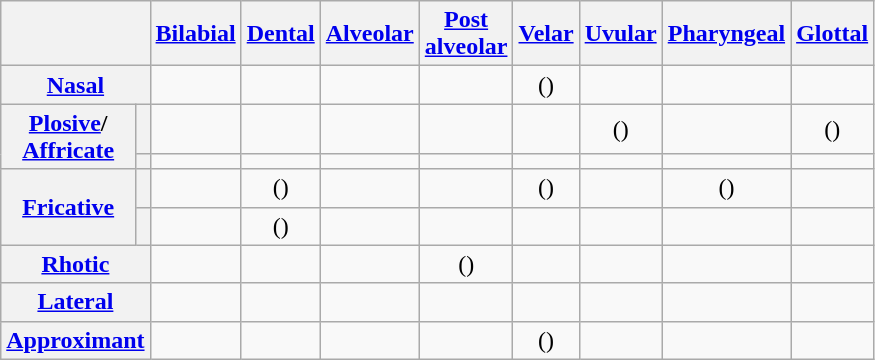<table class="wikitable" style="text-align:center;">
<tr>
<th colspan="2"></th>
<th><a href='#'>Bilabial</a></th>
<th><a href='#'>Dental</a></th>
<th><a href='#'>Alveolar</a></th>
<th><a href='#'>Post<br>alveolar</a></th>
<th><a href='#'>Velar</a></th>
<th><a href='#'>Uvular</a></th>
<th><a href='#'>Pharyngeal</a></th>
<th><a href='#'>Glottal</a></th>
</tr>
<tr>
<th colspan="2"><a href='#'>Nasal</a></th>
<td></td>
<td></td>
<td></td>
<td></td>
<td>()</td>
<td></td>
<td></td>
<td></td>
</tr>
<tr>
<th rowspan="2"><a href='#'>Plosive</a>/<br><a href='#'>Affricate</a></th>
<th></th>
<td></td>
<td></td>
<td></td>
<td></td>
<td></td>
<td>()</td>
<td></td>
<td>()</td>
</tr>
<tr>
<th></th>
<td></td>
<td></td>
<td></td>
<td></td>
<td></td>
<td></td>
<td></td>
<td></td>
</tr>
<tr>
<th rowspan="2"><a href='#'>Fricative</a></th>
<th></th>
<td></td>
<td>()</td>
<td></td>
<td></td>
<td>()</td>
<td></td>
<td>()</td>
<td></td>
</tr>
<tr>
<th></th>
<td></td>
<td>()</td>
<td></td>
<td></td>
<td></td>
<td></td>
<td></td>
<td></td>
</tr>
<tr>
<th colspan="2"><a href='#'>Rhotic</a></th>
<td></td>
<td></td>
<td></td>
<td>()</td>
<td></td>
<td></td>
<td></td>
<td></td>
</tr>
<tr>
<th colspan="2"><a href='#'>Lateral</a></th>
<td></td>
<td></td>
<td></td>
<td></td>
<td></td>
<td></td>
<td></td>
<td></td>
</tr>
<tr>
<th colspan="2"><a href='#'>Approximant</a></th>
<td></td>
<td></td>
<td></td>
<td></td>
<td>()</td>
<td></td>
<td></td>
<td></td>
</tr>
</table>
